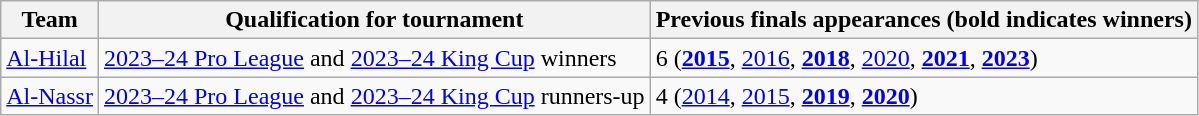<table class="wikitable">
<tr>
<th>Team</th>
<th>Qualification for tournament</th>
<th>Previous finals appearances (bold indicates winners)</th>
</tr>
<tr>
<td><a href='#'>Al-Hilal</a></td>
<td><a href='#'>2023–24 Pro League</a> and <a href='#'>2023–24 King Cup</a> winners</td>
<td>6 (<strong><a href='#'>2015</a></strong>, <a href='#'>2016</a>, <strong><a href='#'>2018</a></strong>, <a href='#'>2020</a>, <strong><a href='#'>2021</a></strong>, <strong><a href='#'>2023</a></strong>)</td>
</tr>
<tr>
<td><a href='#'>Al-Nassr</a></td>
<td><a href='#'>2023–24 Pro League</a> and <a href='#'>2023–24 King Cup</a> runners-up</td>
<td>4 (<a href='#'>2014</a>, <a href='#'>2015</a>, <strong><a href='#'>2019</a></strong>, <strong><a href='#'>2020</a></strong>)</td>
</tr>
</table>
